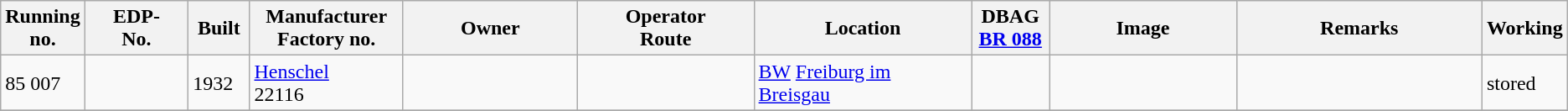<table class="wikitable" style="width="100%"; border:solid 1px #AAAAAA; background:#e3e3e3;">
<tr>
<th width="5%">Running<br>no.</th>
<th width="7%">EDP-<br>No.</th>
<th width="4%">Built</th>
<th width="10%">Manufacturer<br>Factory no.</th>
<th width="12%">Owner</th>
<th width="12%">Operator<br>Route</th>
<th width="15%">Location</th>
<th width="5%">DBAG<br><a href='#'>BR 088</a></th>
<th width="13%">Image</th>
<th width="20%">Remarks</th>
<th width="8%">Working</th>
</tr>
<tr>
<td>85 007</td>
<td></td>
<td>1932</td>
<td><a href='#'>Henschel</a><br>22116</td>
<td></td>
<td></td>
<td><a href='#'>BW</a> <a href='#'>Freiburg im Breisgau</a></td>
<td></td>
<td></td>
<td></td>
<td>stored</td>
</tr>
<tr>
</tr>
</table>
